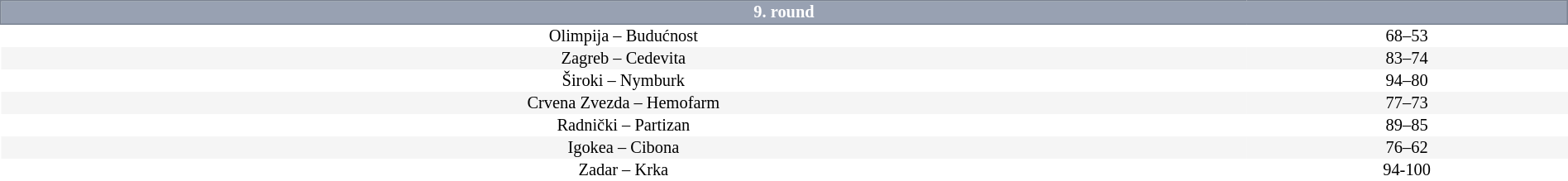<table border=0 cellspacing=0 cellpadding=1em style="font-size: 85%; border-collapse: collapse;" width=100%>
<tr>
<td colspan=5 bgcolor=#98A1B2 style="border:1px solid #7A8392; text-align:center; color:#FFFFFF;"><strong>9. round</strong></td>
</tr>
<tr align=center bgcolor=#FFFFFF>
<td>Olimpija – Budućnost</td>
<td>68–53</td>
</tr>
<tr align=center bgcolor=#f5f5f5>
<td>Zagreb – Cedevita</td>
<td>83–74</td>
</tr>
<tr align=center bgcolor=#FFFFFF>
<td>Široki – Nymburk</td>
<td>94–80</td>
</tr>
<tr align=center bgcolor=#f5f5f5>
<td>Crvena Zvezda – Hemofarm</td>
<td>77–73</td>
</tr>
<tr align=center bgcolor=#FFFFFF>
<td>Radnički – Partizan</td>
<td>89–85</td>
</tr>
<tr align=center bgcolor=#f5f5f5>
<td>Igokea – Cibona</td>
<td>76–62</td>
</tr>
<tr align=center bgcolor=#FFFFFF>
<td>Zadar – Krka</td>
<td>94-100</td>
</tr>
</table>
